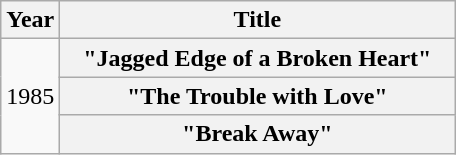<table class="wikitable plainrowheaders">
<tr>
<th>Year</th>
<th style="width:16em;">Title</th>
</tr>
<tr>
<td rowspan="3">1985</td>
<th scope="row">"Jagged Edge of a Broken Heart"</th>
</tr>
<tr>
<th scope="row">"The Trouble with Love"</th>
</tr>
<tr>
<th scope="row">"Break Away"</th>
</tr>
</table>
